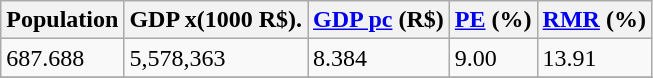<table class="wikitable">
<tr>
<th>Population</th>
<th>GDP x(1000 R$).</th>
<th><a href='#'>GDP pc</a> (R$)</th>
<th><a href='#'>PE</a> (%)</th>
<th><a href='#'>RMR</a> (%)</th>
</tr>
<tr>
<td>687.688</td>
<td>5,578,363</td>
<td>8.384</td>
<td>9.00</td>
<td>13.91</td>
</tr>
<tr>
</tr>
</table>
